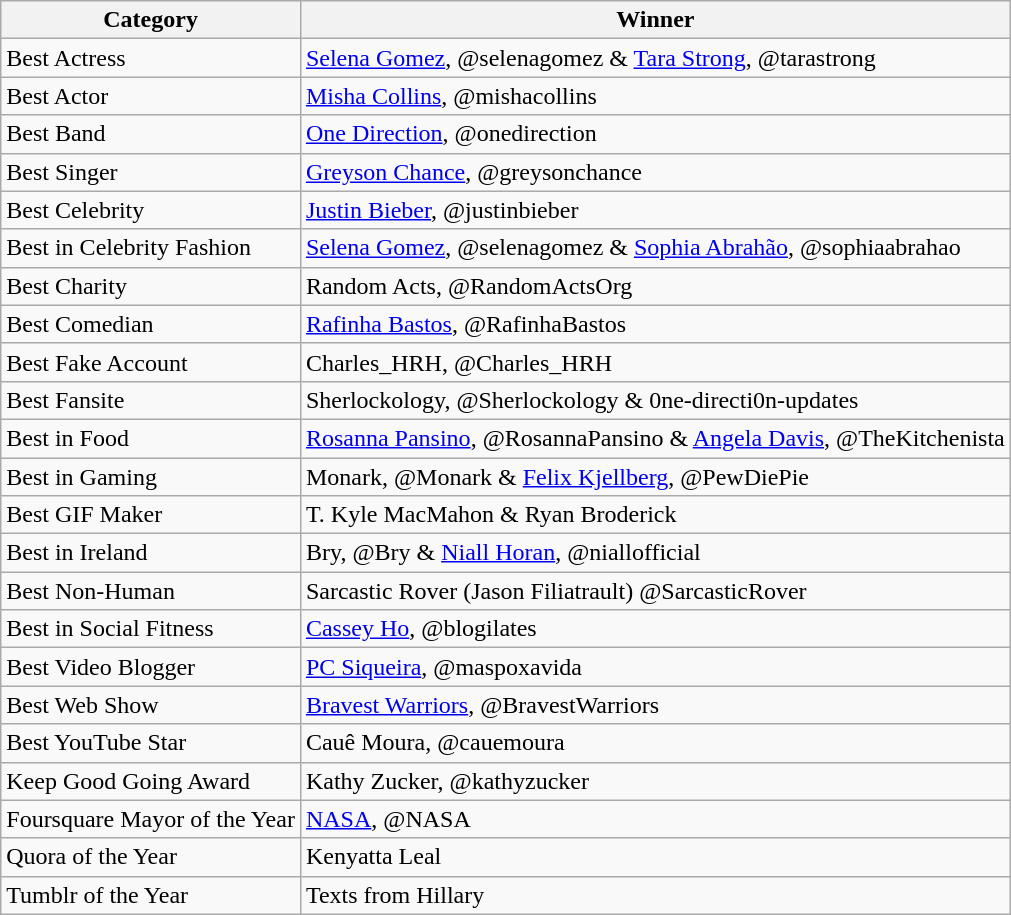<table class="wikitable">
<tr>
<th>Category</th>
<th>Winner</th>
</tr>
<tr>
<td>Best Actress</td>
<td><a href='#'>Selena Gomez</a>, @selenagomez & <a href='#'>Tara Strong</a>, @tarastrong</td>
</tr>
<tr>
<td>Best Actor</td>
<td><a href='#'>Misha Collins</a>, @mishacollins</td>
</tr>
<tr>
<td>Best Band</td>
<td><a href='#'>One Direction</a>, @onedirection</td>
</tr>
<tr>
<td>Best Singer</td>
<td><a href='#'>Greyson Chance</a>, @greysonchance</td>
</tr>
<tr>
<td>Best Celebrity</td>
<td><a href='#'>Justin Bieber</a>, @justinbieber</td>
</tr>
<tr>
<td>Best in Celebrity Fashion</td>
<td><a href='#'>Selena Gomez</a>, @selenagomez & <a href='#'>Sophia Abrahão</a>, @sophiaabrahao</td>
</tr>
<tr>
<td>Best Charity</td>
<td>Random Acts, @RandomActsOrg</td>
</tr>
<tr>
<td>Best Comedian</td>
<td><a href='#'>Rafinha Bastos</a>, @RafinhaBastos</td>
</tr>
<tr>
<td>Best Fake Account</td>
<td>Charles_HRH, @Charles_HRH</td>
</tr>
<tr>
<td>Best Fansite</td>
<td>Sherlockology, @Sherlockology & 0ne-directi0n-updates</td>
</tr>
<tr>
<td>Best in Food</td>
<td><a href='#'>Rosanna Pansino</a>, @RosannaPansino & <a href='#'>Angela Davis</a>, @TheKitchenista</td>
</tr>
<tr>
<td>Best in Gaming</td>
<td>Monark, @Monark & <a href='#'>Felix Kjellberg</a>, @PewDiePie</td>
</tr>
<tr>
<td>Best GIF Maker</td>
<td>T. Kyle MacMahon & Ryan Broderick</td>
</tr>
<tr>
<td>Best in Ireland</td>
<td>Bry, @Bry & <a href='#'>Niall Horan</a>, @niallofficial</td>
</tr>
<tr>
<td>Best Non-Human</td>
<td>Sarcastic Rover (Jason Filiatrault) @SarcasticRover</td>
</tr>
<tr>
<td>Best in Social Fitness</td>
<td><a href='#'>Cassey Ho</a>, @blogilates</td>
</tr>
<tr>
<td>Best Video Blogger</td>
<td><a href='#'>PC Siqueira</a>, @maspoxavida</td>
</tr>
<tr>
<td>Best Web Show</td>
<td><a href='#'>Bravest Warriors</a>, @BravestWarriors</td>
</tr>
<tr>
<td>Best YouTube Star</td>
<td>Cauê Moura, @cauemoura</td>
</tr>
<tr>
<td>Keep Good Going Award</td>
<td>Kathy Zucker, @kathyzucker</td>
</tr>
<tr>
<td>Foursquare Mayor of the Year</td>
<td><a href='#'>NASA</a>, @NASA</td>
</tr>
<tr>
<td>Quora of the Year</td>
<td>Kenyatta Leal</td>
</tr>
<tr>
<td>Tumblr of the Year</td>
<td>Texts from Hillary</td>
</tr>
</table>
